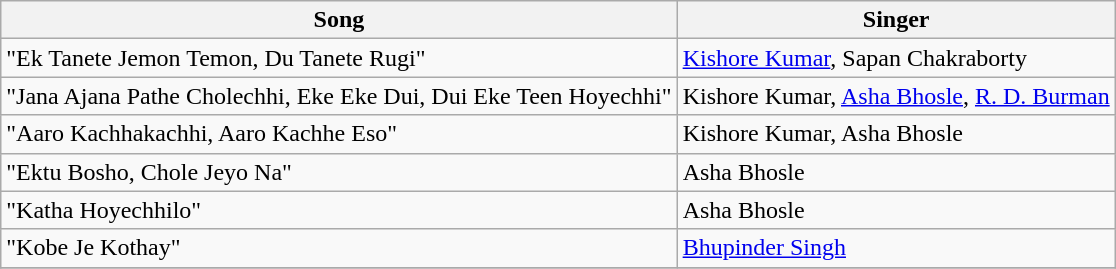<table class="wikitable">
<tr>
<th>Song</th>
<th>Singer</th>
</tr>
<tr>
<td>"Ek Tanete Jemon Temon, Du Tanete Rugi"</td>
<td><a href='#'>Kishore Kumar</a>, Sapan Chakraborty</td>
</tr>
<tr>
<td>"Jana Ajana Pathe Cholechhi, Eke Eke Dui, Dui Eke Teen Hoyechhi"</td>
<td>Kishore Kumar, <a href='#'>Asha Bhosle</a>, <a href='#'>R. D. Burman</a></td>
</tr>
<tr>
<td>"Aaro Kachhakachhi, Aaro Kachhe Eso"</td>
<td>Kishore Kumar, Asha Bhosle</td>
</tr>
<tr>
<td>"Ektu Bosho, Chole Jeyo Na"</td>
<td>Asha Bhosle</td>
</tr>
<tr>
<td>"Katha Hoyechhilo"</td>
<td>Asha Bhosle</td>
</tr>
<tr>
<td>"Kobe Je Kothay"</td>
<td><a href='#'>Bhupinder Singh</a></td>
</tr>
<tr>
</tr>
</table>
